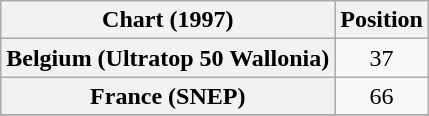<table class="wikitable sortable plainrowheaders">
<tr>
<th>Chart (1997)</th>
<th>Position</th>
</tr>
<tr>
<th scope="row">Belgium (Ultratop 50 Wallonia)</th>
<td align="center">37</td>
</tr>
<tr>
<th scope="row">France (SNEP)</th>
<td align="center">66</td>
</tr>
<tr>
</tr>
</table>
